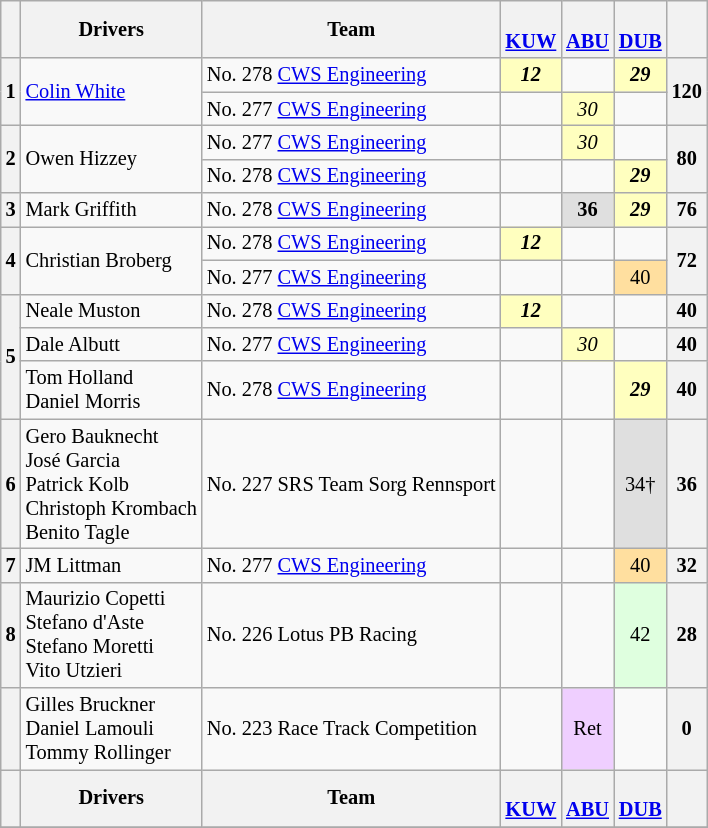<table align=left| class="wikitable" style="font-size: 85%; text-align: center;">
<tr valign="top">
<th valign=middle></th>
<th valign=middle>Drivers</th>
<th valign=middle>Team</th>
<th><br><a href='#'>KUW</a></th>
<th><br><a href='#'>ABU</a></th>
<th><br><a href='#'>DUB</a></th>
<th valign=middle>  </th>
</tr>
<tr>
<th rowspan=2>1</th>
<td rowspan=2 align=left> <a href='#'>Colin White</a></td>
<td align=left> No. 278 <a href='#'>CWS Engineering</a></td>
<td style="background:#FFFFBF;"><strong><em>12</em></strong></td>
<td></td>
<td style="background:#FFFFBF;"><strong><em>29</em></strong></td>
<th rowspan=2>120</th>
</tr>
<tr>
<td align=left> No. 277 <a href='#'>CWS Engineering</a></td>
<td></td>
<td style="background:#FFFFBF;"><em>30</em></td>
<td></td>
</tr>
<tr>
<th rowspan=2>2</th>
<td rowspan=2 align=left> Owen Hizzey</td>
<td align=left> No. 277 <a href='#'>CWS Engineering</a></td>
<td></td>
<td style="background:#FFFFBF;"><em>30</em></td>
<td></td>
<th rowspan=2>80</th>
</tr>
<tr>
<td align=left> No. 278 <a href='#'>CWS Engineering</a></td>
<td></td>
<td></td>
<td style="background:#FFFFBF;"><strong><em>29</em></strong></td>
</tr>
<tr>
<th>3</th>
<td align=left> Mark Griffith</td>
<td align=left> No. 278 <a href='#'>CWS Engineering</a></td>
<td></td>
<td style="background:#DFDFDF;"><strong>36</strong></td>
<td style="background:#FFFFBF;"><strong><em>29</em></strong></td>
<th>76</th>
</tr>
<tr>
<th rowspan=2>4</th>
<td rowspan=2 align=left> Christian Broberg</td>
<td align=left> No. 278 <a href='#'>CWS Engineering</a></td>
<td style="background:#FFFFBF;"><strong><em>12</em></strong></td>
<td></td>
<td></td>
<th rowspan=2>72</th>
</tr>
<tr>
<td align=left> No. 277 <a href='#'>CWS Engineering</a></td>
<td></td>
<td></td>
<td style="background:#FFDF9F;">40</td>
</tr>
<tr>
<th rowspan=3>5</th>
<td align=left> Neale Muston</td>
<td align=left> No. 278 <a href='#'>CWS Engineering</a></td>
<td style="background:#FFFFBF;"><strong><em>12</em></strong></td>
<td></td>
<td></td>
<th>40</th>
</tr>
<tr>
<td align=left> Dale Albutt</td>
<td align=left> No. 277 <a href='#'>CWS Engineering</a></td>
<td></td>
<td style="background:#FFFFBF;"><em>30</em></td>
<td></td>
<th>40</th>
</tr>
<tr>
<td align=left> Tom Holland<br> Daniel Morris</td>
<td align=left> No. 278 <a href='#'>CWS Engineering</a></td>
<td></td>
<td></td>
<td style="background:#FFFFBF;"><strong><em>29</em></strong></td>
<th>40</th>
</tr>
<tr>
<th>6</th>
<td align=left> Gero Bauknecht<br> José Garcia<br> Patrick Kolb<br> Christoph Krombach<br> Benito Tagle</td>
<td align=left> No. 227 SRS Team Sorg Rennsport</td>
<td></td>
<td></td>
<td style="background:#DFDFDF;">34†</td>
<th>36</th>
</tr>
<tr>
<th>7</th>
<td align=left> JM Littman</td>
<td align=left> No. 277 <a href='#'>CWS Engineering</a></td>
<td></td>
<td></td>
<td style="background:#FFDF9F;">40</td>
<th>32</th>
</tr>
<tr>
<th>8</th>
<td align=left> Maurizio Copetti<br> Stefano d'Aste<br>  Stefano Moretti<br> Vito Utzieri</td>
<td align=left> No. 226 Lotus PB Racing</td>
<td></td>
<td></td>
<td style="background:#DFFFDF;">42</td>
<th>28</th>
</tr>
<tr>
<th></th>
<td align=left> Gilles Bruckner<br> Daniel Lamouli<br> Tommy Rollinger</td>
<td align=left> No. 223 Race Track Competition</td>
<td></td>
<td style="background:#EFCFFF;">Ret</td>
<td></td>
<th>0</th>
</tr>
<tr>
<th valign=middle></th>
<th valign=middle>Drivers</th>
<th valign=middle>Team</th>
<th><br><a href='#'>KUW</a></th>
<th><br><a href='#'>ABU</a></th>
<th><br><a href='#'>DUB</a></th>
<th valign=middle>  </th>
</tr>
<tr>
</tr>
</table>
